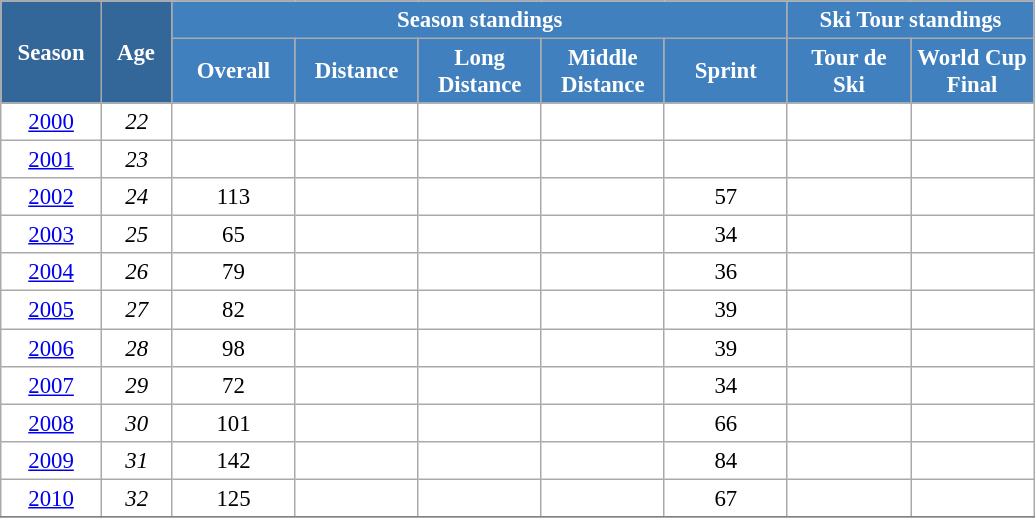<table class="wikitable" style="font-size:95%; text-align:center; border:grey solid 1px; border-collapse:collapse; background:#ffffff;">
<tr>
<th style="background-color:#369; color:white; width:60px;" rowspan="2"> Season </th>
<th style="background-color:#369; color:white; width:40px;" rowspan="2"> Age </th>
<th style="background-color:#4180be; color:white;" colspan="5">Season standings</th>
<th style="background-color:#4180be; color:white;" colspan="2">Ski Tour standings</th>
</tr>
<tr>
<th style="background-color:#4180be; color:white; width:75px;">Overall</th>
<th style="background-color:#4180be; color:white; width:75px;">Distance</th>
<th style="background-color:#4180be; color:white; width:75px;">Long Distance</th>
<th style="background-color:#4180be; color:white; width:75px;">Middle Distance</th>
<th style="background-color:#4180be; color:white; width:75px;">Sprint</th>
<th style="background-color:#4180be; color:white; width:75px;">Tour de<br>Ski</th>
<th style="background-color:#4180be; color:white; width:75px;">World Cup<br>Final</th>
</tr>
<tr>
<td><a href='#'>2000</a></td>
<td><em>22</em></td>
<td></td>
<td></td>
<td></td>
<td></td>
<td></td>
<td></td>
<td></td>
</tr>
<tr>
<td><a href='#'>2001</a></td>
<td><em>23</em></td>
<td></td>
<td></td>
<td></td>
<td></td>
<td></td>
<td></td>
<td></td>
</tr>
<tr>
<td><a href='#'>2002</a></td>
<td><em>24</em></td>
<td>113</td>
<td></td>
<td></td>
<td></td>
<td>57</td>
<td></td>
<td></td>
</tr>
<tr>
<td><a href='#'>2003</a></td>
<td><em>25</em></td>
<td>65</td>
<td></td>
<td></td>
<td></td>
<td>34</td>
<td></td>
<td></td>
</tr>
<tr>
<td><a href='#'>2004</a></td>
<td><em>26</em></td>
<td>79</td>
<td></td>
<td></td>
<td></td>
<td>36</td>
<td></td>
<td></td>
</tr>
<tr>
<td><a href='#'>2005</a></td>
<td><em>27</em></td>
<td>82</td>
<td></td>
<td></td>
<td></td>
<td>39</td>
<td></td>
<td></td>
</tr>
<tr>
<td><a href='#'>2006</a></td>
<td><em>28</em></td>
<td>98</td>
<td></td>
<td></td>
<td></td>
<td>39</td>
<td></td>
<td></td>
</tr>
<tr>
<td><a href='#'>2007</a></td>
<td><em>29</em></td>
<td>72</td>
<td></td>
<td></td>
<td></td>
<td>34</td>
<td></td>
<td></td>
</tr>
<tr>
<td><a href='#'>2008</a></td>
<td><em>30</em></td>
<td>101</td>
<td></td>
<td></td>
<td></td>
<td>66</td>
<td></td>
<td></td>
</tr>
<tr>
<td><a href='#'>2009</a></td>
<td><em>31</em></td>
<td>142</td>
<td></td>
<td></td>
<td></td>
<td>84</td>
<td></td>
<td></td>
</tr>
<tr>
<td><a href='#'>2010</a></td>
<td><em>32</em></td>
<td>125</td>
<td></td>
<td></td>
<td></td>
<td>67</td>
<td></td>
<td></td>
</tr>
<tr>
</tr>
</table>
